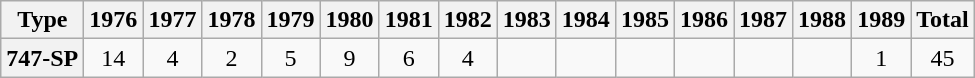<table class="wikitable" style="text-align:center">
<tr>
<th>Type</th>
<th>1976</th>
<th>1977</th>
<th>1978</th>
<th>1979</th>
<th>1980</th>
<th>1981</th>
<th>1982</th>
<th>1983</th>
<th>1984</th>
<th>1985</th>
<th>1986</th>
<th>1987</th>
<th>1988</th>
<th>1989</th>
<th>Total</th>
</tr>
<tr>
<th>747-SP</th>
<td>14</td>
<td>4</td>
<td>2</td>
<td>5</td>
<td>9</td>
<td>6</td>
<td>4</td>
<td></td>
<td></td>
<td></td>
<td></td>
<td></td>
<td></td>
<td>1</td>
<td>45</td>
</tr>
</table>
